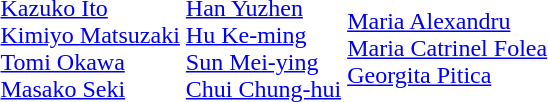<table>
<tr>
<td></td>
<td><br><a href='#'>Kazuko Ito</a><br><a href='#'>Kimiyo Matsuzaki</a><br><a href='#'>Tomi Okawa</a><br><a href='#'>Masako Seki</a></td>
<td><br><a href='#'>Han Yuzhen</a><br><a href='#'>Hu Ke-ming</a><br><a href='#'>Sun Mei-ying</a><br><a href='#'>Chui Chung-hui</a></td>
<td><br><a href='#'>Maria Alexandru</a><br><a href='#'>Maria Catrinel Folea</a><br><a href='#'>Georgita Pitica</a></td>
</tr>
</table>
